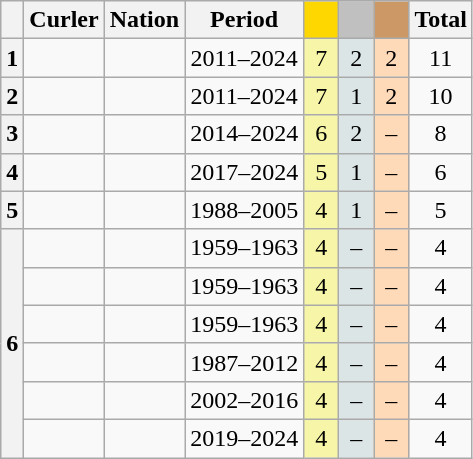<table class="wikitable sortable" style="text-align:center">
<tr>
<th scope="col"></th>
<th scope="col">Curler</th>
<th scope="col">Nation</th>
<th scope="col">Period</th>
<th scope="col" style="width:1em; background-color:gold"></th>
<th scope="col" style="width:1em;background-color:silver"></th>
<th scope="col" style="width:1em;background-color:#CC9966"></th>
<th scope="col">Total</th>
</tr>
<tr>
<th scope="row">1</th>
<td align="left"></td>
<td align="left"></td>
<td>2011–2024</td>
<td bgcolor="#F7F6A8">7</td>
<td bgcolor="#DCE5E5">2</td>
<td bgcolor="#FFDAB9">2</td>
<td>11</td>
</tr>
<tr>
<th scope="row">2</th>
<td align="left"></td>
<td align="left"></td>
<td>2011–2024</td>
<td bgcolor="#F7F6A8">7</td>
<td bgcolor="#DCE5E5">1</td>
<td bgcolor="#FFDAB9">2</td>
<td>10</td>
</tr>
<tr>
<th scope="row">3</th>
<td align="left"></td>
<td align="left"></td>
<td>2014–2024</td>
<td bgcolor="#F7F6A8">6</td>
<td bgcolor="#DCE5E5">2</td>
<td bgcolor="#FFDAB9">–</td>
<td>8</td>
</tr>
<tr>
<th scope="row">4</th>
<td align="left"></td>
<td align="left"></td>
<td>2017–2024</td>
<td bgcolor="#F7F6A8">5</td>
<td bgcolor="#DCE5E5">1</td>
<td bgcolor="#FFDAB9">–</td>
<td>6</td>
</tr>
<tr>
<th scope="row">5</th>
<td align="left"></td>
<td align="left"></td>
<td>1988–2005</td>
<td bgcolor="#F7F6A8">4</td>
<td bgcolor="#DCE5E5">1</td>
<td bgcolor="#FFDAB9">–</td>
<td>5</td>
</tr>
<tr>
<th scope="row" rowspan="6">6</th>
<td align="left"></td>
<td align="left"></td>
<td>1959–1963</td>
<td bgcolor="#F7F6A8">4</td>
<td bgcolor="#DCE5E5">–</td>
<td bgcolor="#FFDAB9">–</td>
<td>4</td>
</tr>
<tr>
<td align="left"></td>
<td align="left"></td>
<td>1959–1963</td>
<td bgcolor="#F7F6A8">4</td>
<td bgcolor="#DCE5E5">–</td>
<td bgcolor="#FFDAB9">–</td>
<td>4</td>
</tr>
<tr>
<td align="left"></td>
<td align="left"></td>
<td>1959–1963</td>
<td bgcolor="#F7F6A8">4</td>
<td bgcolor="#DCE5E5">–</td>
<td bgcolor="#FFDAB9">–</td>
<td>4</td>
</tr>
<tr>
<td align="left"></td>
<td align="left"></td>
<td>1987–2012</td>
<td bgcolor="#F7F6A8">4</td>
<td bgcolor="#DCE5E5">–</td>
<td bgcolor="#FFDAB9">–</td>
<td>4</td>
</tr>
<tr>
<td align="left"></td>
<td align="left"></td>
<td>2002–2016</td>
<td bgcolor="#F7F6A8">4</td>
<td bgcolor="#DCE5E5">–</td>
<td bgcolor="#FFDAB9">–</td>
<td>4</td>
</tr>
<tr>
<td align="left"></td>
<td align="left"></td>
<td>2019–2024</td>
<td bgcolor="#F7F6A8">4</td>
<td bgcolor="#DCE5E5">–</td>
<td bgcolor="#FFDAB9">–</td>
<td>4</td>
</tr>
</table>
